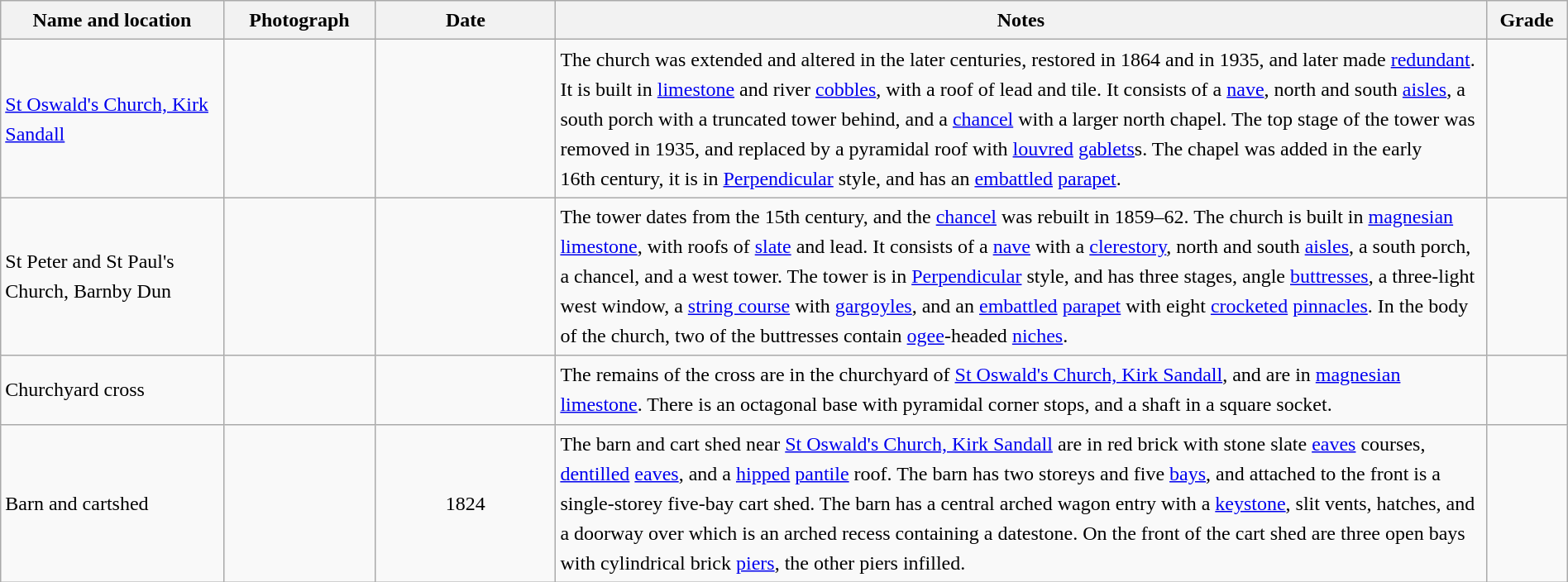<table class="wikitable sortable plainrowheaders" style="width:100%; border:0; text-align:left; line-height:150%;">
<tr>
<th scope="col"  style="width:150px">Name and location</th>
<th scope="col"  style="width:100px" class="unsortable">Photograph</th>
<th scope="col"  style="width:120px">Date</th>
<th scope="col"  style="width:650px" class="unsortable">Notes</th>
<th scope="col"  style="width:50px">Grade</th>
</tr>
<tr>
<td><a href='#'>St Oswald's Church, Kirk Sandall</a><br><small></small></td>
<td></td>
<td align="center"></td>
<td>The church was extended and altered in the later centuries, restored in 1864 and in 1935, and later made <a href='#'>redundant</a>.  It is built in <a href='#'>limestone</a> and river <a href='#'>cobbles</a>, with a roof of lead and tile.  It consists of a <a href='#'>nave</a>, north and south <a href='#'>aisles</a>, a south porch with a truncated tower behind, and a <a href='#'>chancel</a> with a larger north chapel.  The top stage of the tower was removed in 1935, and replaced by a pyramidal roof with <a href='#'>louvred</a> <a href='#'>gablets</a>s.  The chapel was added in the early 16th century, it is in <a href='#'>Perpendicular</a> style, and has an <a href='#'>embattled</a> <a href='#'>parapet</a>.</td>
<td align="center" ></td>
</tr>
<tr>
<td>St Peter and St Paul's Church, Barnby Dun<br><small></small></td>
<td></td>
<td align="center"></td>
<td>The tower dates from the 15th century, and the <a href='#'>chancel</a> was rebuilt in 1859–62.  The church is built in <a href='#'>magnesian limestone</a>, with roofs of <a href='#'>slate</a> and lead.  It consists of a <a href='#'>nave</a> with a <a href='#'>clerestory</a>, north and south <a href='#'>aisles</a>, a south porch, a chancel, and a west tower.  The tower is in <a href='#'>Perpendicular</a> style, and has three stages, angle <a href='#'>buttresses</a>, a three-light west window, a <a href='#'>string course</a> with <a href='#'>gargoyles</a>, and an <a href='#'>embattled</a> <a href='#'>parapet</a> with eight <a href='#'>crocketed</a> <a href='#'>pinnacles</a>.  In the body of the church, two of the buttresses contain <a href='#'>ogee</a>-headed <a href='#'>niches</a>.</td>
<td align="center" ></td>
</tr>
<tr>
<td>Churchyard cross<br><small></small></td>
<td></td>
<td align="center"></td>
<td>The remains of the cross are in the churchyard of <a href='#'>St Oswald's Church, Kirk Sandall</a>, and are in <a href='#'>magnesian limestone</a>.  There is an octagonal base with pyramidal corner stops, and a shaft in a square socket.</td>
<td align="center" ></td>
</tr>
<tr>
<td>Barn and cartshed<br><small></small></td>
<td></td>
<td align="center">1824</td>
<td>The barn and cart shed near <a href='#'>St Oswald's Church, Kirk Sandall</a> are in red brick with stone slate <a href='#'>eaves</a> courses, <a href='#'>dentilled</a> <a href='#'>eaves</a>, and a <a href='#'>hipped</a> <a href='#'>pantile</a> roof.  The barn has two storeys and five <a href='#'>bays</a>, and attached to the front is a single-storey five-bay cart shed.  The barn has a central arched wagon entry with a <a href='#'>keystone</a>, slit vents, hatches, and a doorway over which is an arched recess containing a datestone.  On the front of the cart shed are three open bays with cylindrical brick <a href='#'>piers</a>, the other piers infilled.</td>
<td align="center" ></td>
</tr>
<tr>
</tr>
</table>
